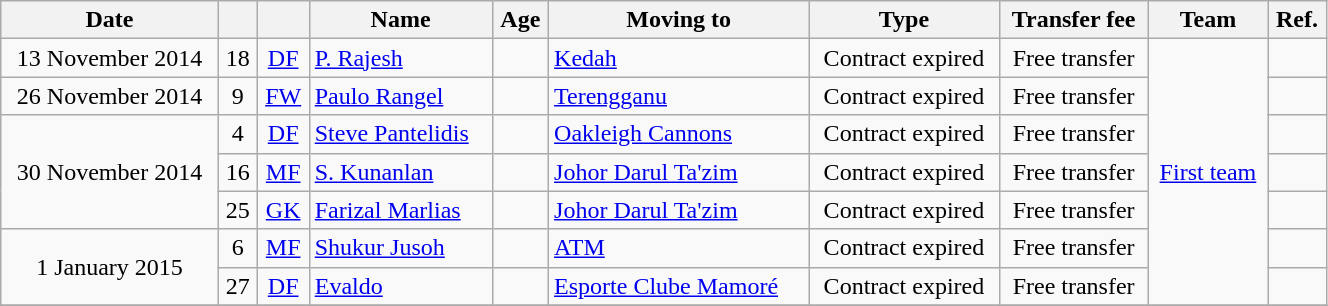<table class="wikitable sortable" style="width:70%; text-align:center; font-size:100%; text-align:centre;">
<tr>
<th>Date</th>
<th></th>
<th></th>
<th>Name</th>
<th>Age</th>
<th>Moving to</th>
<th>Type</th>
<th>Transfer fee</th>
<th>Team</th>
<th>Ref.</th>
</tr>
<tr>
<td>13 November 2014</td>
<td>18</td>
<td><a href='#'>DF</a></td>
<td style="text-align:left"> <a href='#'>P. Rajesh</a></td>
<td></td>
<td style="text-align:left"> <a href='#'>Kedah</a></td>
<td>Contract expired</td>
<td>Free transfer</td>
<td rowspan="7"><a href='#'>First team</a></td>
<td></td>
</tr>
<tr>
<td>26 November 2014</td>
<td>9</td>
<td><a href='#'>FW</a></td>
<td style="text-align:left"> <a href='#'>Paulo Rangel</a></td>
<td></td>
<td style="text-align:left"> <a href='#'>Terengganu</a></td>
<td>Contract expired</td>
<td>Free transfer</td>
<td></td>
</tr>
<tr>
<td rowspan="3">30 November 2014</td>
<td>4</td>
<td><a href='#'>DF</a></td>
<td style="text-align:left"> <a href='#'>Steve Pantelidis</a></td>
<td></td>
<td style="text-align:left"> <a href='#'>Oakleigh Cannons</a></td>
<td>Contract expired</td>
<td>Free transfer</td>
<td></td>
</tr>
<tr>
<td>16</td>
<td><a href='#'>MF</a></td>
<td style="text-align:left"> <a href='#'>S. Kunanlan</a></td>
<td></td>
<td style="text-align:left"> <a href='#'>Johor Darul Ta'zim</a></td>
<td>Contract expired</td>
<td>Free transfer</td>
<td></td>
</tr>
<tr>
<td>25</td>
<td><a href='#'>GK</a></td>
<td style="text-align:left"> <a href='#'>Farizal Marlias</a></td>
<td></td>
<td style="text-align:left"> <a href='#'>Johor Darul Ta'zim</a></td>
<td>Contract expired</td>
<td>Free transfer</td>
<td></td>
</tr>
<tr>
<td rowspan="2">1 January 2015</td>
<td>6</td>
<td><a href='#'>MF</a></td>
<td style="text-align:left"> <a href='#'>Shukur Jusoh</a></td>
<td></td>
<td style="text-align:left"> <a href='#'>ATM</a></td>
<td>Contract expired</td>
<td>Free transfer</td>
<td></td>
</tr>
<tr>
<td>27</td>
<td><a href='#'>DF</a></td>
<td style="text-align:left"> <a href='#'>Evaldo</a></td>
<td></td>
<td style="text-align:left"> <a href='#'>Esporte Clube Mamoré</a></td>
<td>Contract expired</td>
<td>Free transfer</td>
<td></td>
</tr>
<tr>
</tr>
</table>
